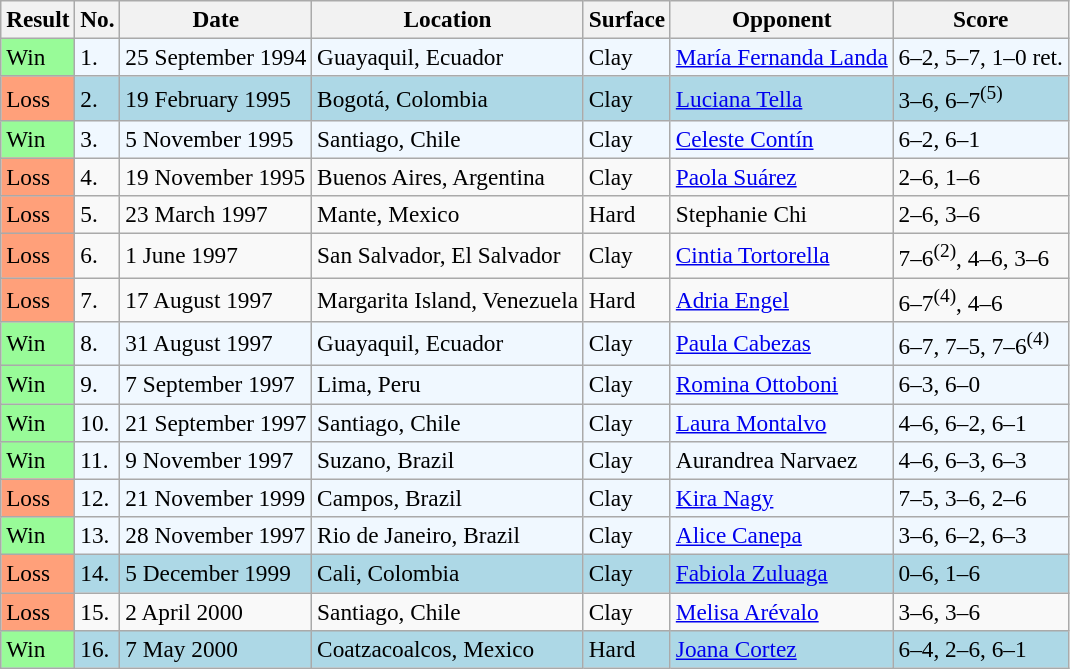<table class="sortable wikitable" style=font-size:97%>
<tr>
<th>Result</th>
<th>No.</th>
<th>Date</th>
<th>Location</th>
<th>Surface</th>
<th>Opponent</th>
<th class="unsortable">Score</th>
</tr>
<tr style="background:#f0f8ff;">
<td style="background:#98fb98;">Win</td>
<td>1.</td>
<td>25 September 1994</td>
<td>Guayaquil, Ecuador</td>
<td>Clay</td>
<td> <a href='#'>María Fernanda Landa</a></td>
<td>6–2, 5–7, 1–0 ret.</td>
</tr>
<tr style="background:lightblue;">
<td style="background:#ffa07a;">Loss</td>
<td>2.</td>
<td>19 February 1995</td>
<td>Bogotá, Colombia</td>
<td>Clay</td>
<td> <a href='#'>Luciana Tella</a></td>
<td>3–6, 6–7<sup>(5)</sup></td>
</tr>
<tr style="background:#f0f8ff;">
<td style="background:#98fb98;">Win</td>
<td>3.</td>
<td>5 November 1995</td>
<td>Santiago, Chile</td>
<td>Clay</td>
<td> <a href='#'>Celeste Contín</a></td>
<td>6–2, 6–1</td>
</tr>
<tr>
<td style="background:#ffa07a;">Loss</td>
<td>4.</td>
<td>19 November 1995</td>
<td>Buenos Aires, Argentina</td>
<td>Clay</td>
<td> <a href='#'>Paola Suárez</a></td>
<td>2–6, 1–6</td>
</tr>
<tr>
<td style="background:#ffa07a;">Loss</td>
<td>5.</td>
<td>23 March 1997</td>
<td>Mante, Mexico</td>
<td>Hard</td>
<td> Stephanie Chi</td>
<td>2–6, 3–6</td>
</tr>
<tr>
<td style="background:#ffa07a;">Loss</td>
<td>6.</td>
<td>1 June 1997</td>
<td>San Salvador, El Salvador</td>
<td>Clay</td>
<td> <a href='#'>Cintia Tortorella</a></td>
<td>7–6<sup>(2)</sup>, 4–6, 3–6</td>
</tr>
<tr>
<td style="background:#ffa07a;">Loss</td>
<td>7.</td>
<td>17 August 1997</td>
<td>Margarita Island, Venezuela</td>
<td>Hard</td>
<td> <a href='#'>Adria Engel</a></td>
<td>6–7<sup>(4)</sup>, 4–6</td>
</tr>
<tr style="background:#f0f8ff;">
<td style="background:#98fb98;">Win</td>
<td>8.</td>
<td>31 August 1997</td>
<td>Guayaquil, Ecuador</td>
<td>Clay</td>
<td> <a href='#'>Paula Cabezas</a></td>
<td>6–7, 7–5, 7–6<sup>(4)</sup></td>
</tr>
<tr style="background:#f0f8ff;">
<td style="background:#98fb98;">Win</td>
<td>9.</td>
<td>7 September 1997</td>
<td>Lima, Peru</td>
<td>Clay</td>
<td> <a href='#'>Romina Ottoboni</a></td>
<td>6–3, 6–0</td>
</tr>
<tr style="background:#f0f8ff;">
<td style="background:#98fb98;">Win</td>
<td>10.</td>
<td>21 September 1997</td>
<td>Santiago, Chile</td>
<td>Clay</td>
<td> <a href='#'>Laura Montalvo</a></td>
<td>4–6, 6–2, 6–1</td>
</tr>
<tr style="background:#f0f8ff;">
<td style="background:#98fb98;">Win</td>
<td>11.</td>
<td>9 November 1997</td>
<td>Suzano, Brazil</td>
<td>Clay</td>
<td> Aurandrea Narvaez</td>
<td>4–6, 6–3, 6–3</td>
</tr>
<tr bgcolor="#f0f8ff">
<td style="background:#ffa07a;">Loss</td>
<td>12.</td>
<td>21 November 1999</td>
<td>Campos, Brazil</td>
<td>Clay</td>
<td> <a href='#'>Kira Nagy</a></td>
<td>7–5, 3–6, 2–6</td>
</tr>
<tr style="background:#f0f8ff;">
<td style="background:#98fb98;">Win</td>
<td>13.</td>
<td>28 November 1997</td>
<td>Rio de Janeiro, Brazil</td>
<td>Clay</td>
<td> <a href='#'>Alice Canepa</a></td>
<td>3–6, 6–2, 6–3</td>
</tr>
<tr style="background:lightblue;">
<td style="background:#ffa07a;">Loss</td>
<td>14.</td>
<td>5 December 1999</td>
<td>Cali, Colombia</td>
<td>Clay</td>
<td> <a href='#'>Fabiola Zuluaga</a></td>
<td>0–6, 1–6</td>
</tr>
<tr>
<td style="background:#ffa07a;">Loss</td>
<td>15.</td>
<td>2 April 2000</td>
<td>Santiago, Chile</td>
<td>Clay</td>
<td> <a href='#'>Melisa Arévalo</a></td>
<td>3–6, 3–6</td>
</tr>
<tr style="background:lightblue;">
<td style="background:#98fb98;">Win</td>
<td>16.</td>
<td>7 May 2000</td>
<td>Coatzacoalcos, Mexico</td>
<td>Hard</td>
<td> <a href='#'>Joana Cortez</a></td>
<td>6–4, 2–6, 6–1</td>
</tr>
</table>
